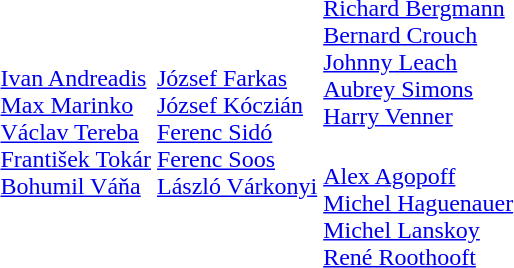<table>
<tr>
<td rowspan=2></td>
<td rowspan=2><br><a href='#'>Ivan Andreadis</a><br><a href='#'>Max Marinko</a><br><a href='#'>Václav Tereba</a><br><a href='#'>František Tokár</a><br><a href='#'>Bohumil Váňa</a></td>
<td rowspan=2><br><a href='#'>József Farkas</a><br><a href='#'>József Kóczián</a><br><a href='#'>Ferenc Sidó</a><br><a href='#'>Ferenc Soos</a><br><a href='#'>László Várkonyi</a></td>
<td><br><a href='#'>Richard Bergmann</a><br><a href='#'>Bernard Crouch</a><br><a href='#'>Johnny Leach</a><br><a href='#'>Aubrey Simons</a><br><a href='#'>Harry Venner</a></td>
</tr>
<tr>
<td><br><a href='#'>Alex Agopoff</a><br><a href='#'>Michel Haguenauer</a><br><a href='#'>Michel Lanskoy</a><br><a href='#'>René Roothooft</a></td>
</tr>
</table>
